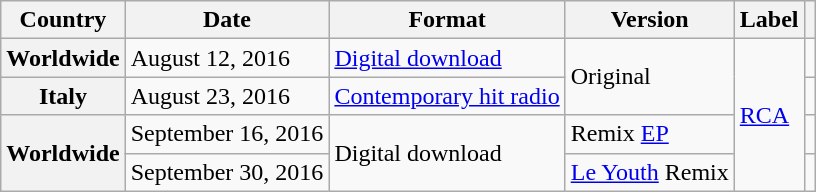<table class="wikitable plainrowheaders">
<tr>
<th>Country</th>
<th>Date</th>
<th>Format</th>
<th>Version</th>
<th>Label</th>
<th></th>
</tr>
<tr>
<th scope="row">Worldwide</th>
<td>August 12, 2016</td>
<td><a href='#'>Digital download</a> <br></td>
<td rowspan="2">Original</td>
<td rowspan="4"><a href='#'>RCA</a></td>
<td></td>
</tr>
<tr>
<th scope="row">Italy</th>
<td>August 23, 2016</td>
<td><a href='#'>Contemporary hit radio</a></td>
<td></td>
</tr>
<tr>
<th scope="row" rowspan="2">Worldwide</th>
<td>September 16, 2016</td>
<td rowspan="2">Digital download</td>
<td>Remix <a href='#'>EP</a></td>
<td></td>
</tr>
<tr>
<td>September 30, 2016</td>
<td><a href='#'>Le Youth</a> Remix</td>
<td></td>
</tr>
</table>
